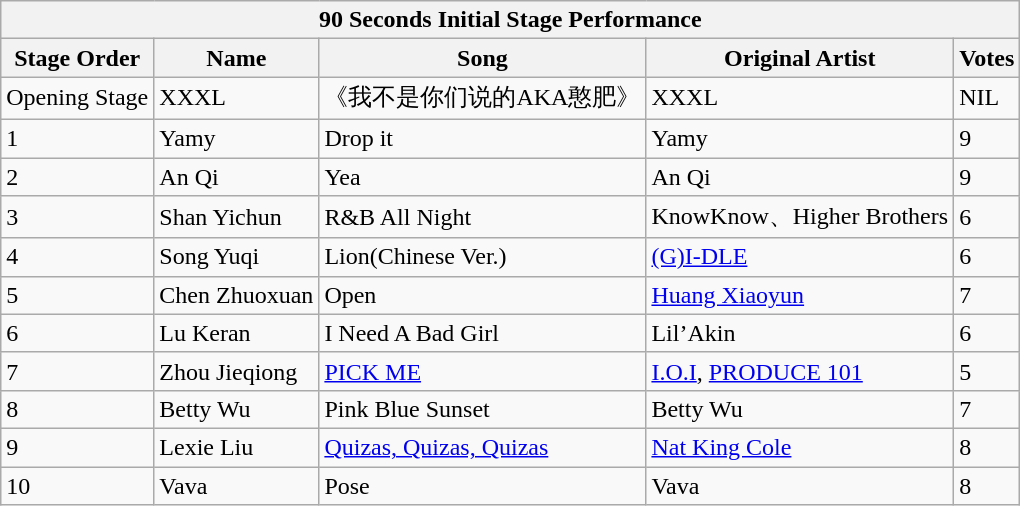<table class="wikitable sortable">
<tr>
<th colspan="5">90 Seconds Initial Stage Performance</th>
</tr>
<tr>
<th>Stage Order</th>
<th class=unsortable>Name</th>
<th class=unsortable>Song</th>
<th class=unsortable>Original Artist</th>
<th>Votes</th>
</tr>
<tr>
<td>Opening Stage</td>
<td>XXXL</td>
<td>《我不是你们说的AKA憨肥》</td>
<td>XXXL</td>
<td>NIL</td>
</tr>
<tr>
<td>1</td>
<td>Yamy</td>
<td>Drop it</td>
<td>Yamy</td>
<td>9</td>
</tr>
<tr>
<td>2</td>
<td>An Qi</td>
<td>Yea</td>
<td>An Qi</td>
<td>9</td>
</tr>
<tr>
<td>3</td>
<td>Shan Yichun</td>
<td>R&B All Night</td>
<td>KnowKnow、Higher Brothers</td>
<td>6</td>
</tr>
<tr>
<td>4</td>
<td>Song Yuqi</td>
<td>Lion(Chinese Ver.)</td>
<td><a href='#'>(G)I-DLE</a></td>
<td>6</td>
</tr>
<tr>
<td>5</td>
<td>Chen Zhuoxuan</td>
<td>Open</td>
<td><a href='#'>Huang Xiaoyun</a></td>
<td>7</td>
</tr>
<tr>
<td>6</td>
<td>Lu Keran</td>
<td>I Need A Bad Girl</td>
<td>Lil’Akin</td>
<td>6</td>
</tr>
<tr>
<td>7</td>
<td>Zhou Jieqiong</td>
<td><a href='#'>PICK ME</a></td>
<td><a href='#'>I.O.I</a>, <a href='#'>PRODUCE 101</a></td>
<td>5</td>
</tr>
<tr>
<td>8</td>
<td>Betty Wu</td>
<td>Pink Blue Sunset</td>
<td>Betty Wu</td>
<td>7</td>
</tr>
<tr>
<td>9</td>
<td>Lexie Liu</td>
<td><a href='#'>Quizas, Quizas, Quizas</a></td>
<td><a href='#'>Nat King Cole</a></td>
<td>8</td>
</tr>
<tr>
<td>10</td>
<td>Vava</td>
<td>Pose</td>
<td>Vava</td>
<td>8</td>
</tr>
</table>
